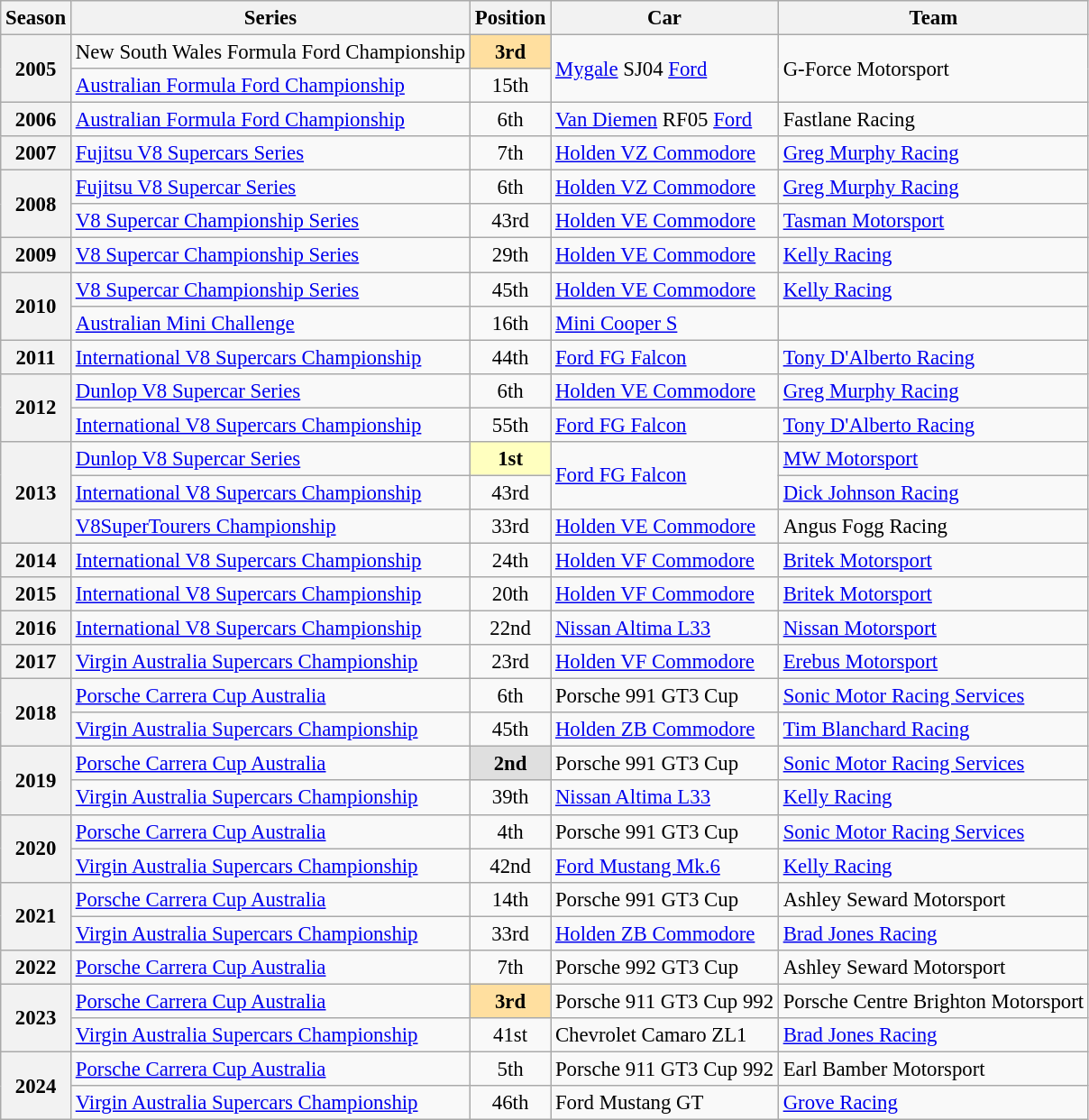<table class="wikitable" style="font-size: 95%;">
<tr>
<th>Season</th>
<th>Series</th>
<th>Position</th>
<th>Car</th>
<th>Team</th>
</tr>
<tr>
<th rowspan=2>2005</th>
<td>New South Wales Formula Ford Championship</td>
<td align="center" style="background: #ffdf9f"><strong>3rd</strong></td>
<td rowspan=2><a href='#'>Mygale</a> SJ04 <a href='#'>Ford</a></td>
<td rowspan=2>G-Force Motorsport</td>
</tr>
<tr>
<td><a href='#'>Australian Formula Ford Championship</a></td>
<td align="center">15th</td>
</tr>
<tr>
<th>2006</th>
<td><a href='#'>Australian Formula Ford Championship</a></td>
<td align="center">6th</td>
<td><a href='#'>Van Diemen</a> RF05 <a href='#'>Ford</a></td>
<td>Fastlane Racing</td>
</tr>
<tr>
<th>2007</th>
<td><a href='#'>Fujitsu V8 Supercars Series</a></td>
<td align="center">7th</td>
<td><a href='#'>Holden VZ Commodore</a></td>
<td><a href='#'>Greg Murphy Racing</a></td>
</tr>
<tr>
<th rowspan=2>2008</th>
<td><a href='#'>Fujitsu V8 Supercar Series</a></td>
<td align="center">6th</td>
<td><a href='#'>Holden VZ Commodore</a></td>
<td><a href='#'>Greg Murphy Racing</a></td>
</tr>
<tr>
<td><a href='#'>V8 Supercar Championship Series</a></td>
<td align="center">43rd</td>
<td><a href='#'>Holden VE Commodore</a></td>
<td><a href='#'>Tasman Motorsport</a></td>
</tr>
<tr>
<th>2009</th>
<td><a href='#'>V8 Supercar Championship Series</a></td>
<td align="center">29th</td>
<td><a href='#'>Holden VE Commodore</a></td>
<td><a href='#'>Kelly Racing</a></td>
</tr>
<tr>
<th rowspan=2>2010</th>
<td><a href='#'>V8 Supercar Championship Series</a></td>
<td align="center">45th</td>
<td><a href='#'>Holden VE Commodore</a></td>
<td><a href='#'>Kelly Racing</a></td>
</tr>
<tr>
<td><a href='#'>Australian Mini Challenge</a></td>
<td align="center">16th</td>
<td><a href='#'>Mini Cooper S</a></td>
<td></td>
</tr>
<tr>
<th>2011</th>
<td><a href='#'>International V8 Supercars Championship</a></td>
<td align="center">44th</td>
<td><a href='#'>Ford FG Falcon</a></td>
<td><a href='#'>Tony D'Alberto Racing</a></td>
</tr>
<tr>
<th rowspan=2>2012</th>
<td><a href='#'>Dunlop V8 Supercar Series</a></td>
<td align="center">6th</td>
<td><a href='#'>Holden VE Commodore</a></td>
<td><a href='#'>Greg Murphy Racing</a></td>
</tr>
<tr>
<td><a href='#'>International V8 Supercars Championship</a></td>
<td align="center">55th</td>
<td><a href='#'>Ford FG Falcon</a></td>
<td><a href='#'>Tony D'Alberto Racing</a></td>
</tr>
<tr>
<th rowspan=3>2013</th>
<td><a href='#'>Dunlop V8 Supercar Series</a></td>
<td align="center" style="background: #ffffbf"><strong>1st</strong></td>
<td rowspan=2><a href='#'>Ford FG Falcon</a></td>
<td><a href='#'>MW Motorsport</a></td>
</tr>
<tr>
<td><a href='#'>International V8 Supercars Championship</a></td>
<td align="center">43rd</td>
<td><a href='#'>Dick Johnson Racing</a></td>
</tr>
<tr>
<td><a href='#'>V8SuperTourers Championship</a></td>
<td align="center">33rd</td>
<td><a href='#'>Holden VE Commodore</a></td>
<td>Angus Fogg Racing</td>
</tr>
<tr>
<th>2014</th>
<td><a href='#'>International V8 Supercars Championship</a></td>
<td align="center">24th</td>
<td><a href='#'>Holden VF Commodore</a></td>
<td><a href='#'>Britek Motorsport</a></td>
</tr>
<tr>
<th>2015</th>
<td><a href='#'>International V8 Supercars Championship</a></td>
<td align="center">20th</td>
<td><a href='#'>Holden VF Commodore</a></td>
<td><a href='#'>Britek Motorsport</a></td>
</tr>
<tr>
<th>2016</th>
<td><a href='#'>International V8 Supercars Championship</a></td>
<td align="center">22nd</td>
<td><a href='#'>Nissan Altima L33</a></td>
<td><a href='#'>Nissan Motorsport</a></td>
</tr>
<tr>
<th>2017</th>
<td><a href='#'>Virgin Australia Supercars Championship</a></td>
<td align="center">23rd</td>
<td><a href='#'>Holden VF Commodore</a></td>
<td><a href='#'>Erebus Motorsport</a></td>
</tr>
<tr>
<th rowspan=2>2018</th>
<td><a href='#'>Porsche Carrera Cup Australia</a></td>
<td align="center">6th</td>
<td>Porsche 991 GT3 Cup</td>
<td><a href='#'>Sonic Motor Racing Services</a></td>
</tr>
<tr>
<td><a href='#'>Virgin Australia Supercars Championship</a></td>
<td align="center">45th</td>
<td><a href='#'>Holden ZB Commodore</a></td>
<td><a href='#'>Tim Blanchard Racing</a></td>
</tr>
<tr>
<th rowspan=2>2019</th>
<td><a href='#'>Porsche Carrera Cup Australia</a></td>
<td align="center" style="background: #dfdfdf"><strong>2nd</strong></td>
<td>Porsche 991 GT3 Cup</td>
<td><a href='#'>Sonic Motor Racing Services</a></td>
</tr>
<tr>
<td><a href='#'>Virgin Australia Supercars Championship</a></td>
<td align="center">39th</td>
<td><a href='#'>Nissan Altima L33</a></td>
<td><a href='#'>Kelly Racing</a></td>
</tr>
<tr>
<th rowspan=2>2020</th>
<td><a href='#'>Porsche Carrera Cup Australia</a></td>
<td align="center">4th</td>
<td>Porsche 991 GT3 Cup</td>
<td><a href='#'>Sonic Motor Racing Services</a></td>
</tr>
<tr>
<td><a href='#'>Virgin Australia Supercars Championship</a></td>
<td align="center">42nd</td>
<td><a href='#'>Ford Mustang Mk.6</a></td>
<td><a href='#'>Kelly Racing</a></td>
</tr>
<tr>
<th rowspan=2>2021</th>
<td><a href='#'>Porsche Carrera Cup Australia</a></td>
<td align="center">14th</td>
<td>Porsche 991 GT3 Cup</td>
<td>Ashley Seward Motorsport</td>
</tr>
<tr>
<td><a href='#'>Virgin Australia Supercars Championship</a></td>
<td align="center">33rd</td>
<td><a href='#'>Holden ZB Commodore</a></td>
<td><a href='#'>Brad Jones Racing</a></td>
</tr>
<tr>
<th>2022</th>
<td><a href='#'>Porsche Carrera Cup Australia</a></td>
<td align="center">7th</td>
<td>Porsche 992 GT3 Cup</td>
<td>Ashley Seward Motorsport</td>
</tr>
<tr>
<th rowspan=2>2023</th>
<td><a href='#'>Porsche Carrera Cup Australia</a></td>
<td align="center" style="background:#ffdf9f"><strong>3rd</strong></td>
<td>Porsche 911 GT3 Cup 992</td>
<td>Porsche Centre Brighton Motorsport</td>
</tr>
<tr>
<td><a href='#'>Virgin Australia Supercars Championship</a></td>
<td align="center">41st</td>
<td>Chevrolet Camaro ZL1</td>
<td><a href='#'>Brad Jones Racing</a></td>
</tr>
<tr>
<th rowspan=2>2024</th>
<td><a href='#'>Porsche Carrera Cup Australia</a></td>
<td align="center">5th</td>
<td>Porsche 911 GT3 Cup 992</td>
<td>Earl Bamber Motorsport</td>
</tr>
<tr>
<td><a href='#'>Virgin Australia Supercars Championship</a></td>
<td align="center">46th</td>
<td>Ford Mustang GT</td>
<td><a href='#'>Grove Racing</a></td>
</tr>
</table>
